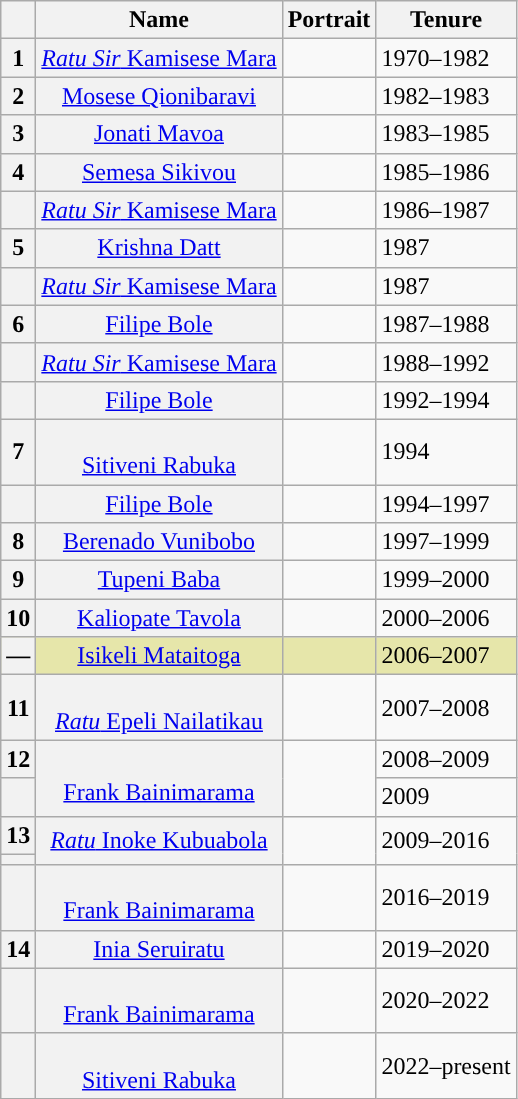<table class="wikitable">
<tr>
<th></th>
<th>Name<br></th>
<th>Portrait</th>
<th>Tenure</th>
</tr>
<tr>
<th style="background-color:">1</th>
<th align="center" scope="row" style="font-weight:normal;"><a href='#'><em>Ratu Sir</em> Kamisese Mara</a><br></th>
<td></td>
<td>1970–1982</td>
</tr>
<tr>
<th style="background-color:">2</th>
<th align="center" scope="row" style="font-weight:normal;"><a href='#'>Mosese Qionibaravi</a><br></th>
<td></td>
<td>1982–1983</td>
</tr>
<tr>
<th style="background-color:">3</th>
<th align="center" scope="row" style="font-weight:normal;"><a href='#'>Jonati Mavoa</a><br></th>
<td></td>
<td>1983–1985</td>
</tr>
<tr>
<th style="background-color:">4</th>
<th align="center" scope="row" style="font-weight:normal;"><a href='#'>Semesa Sikivou</a><br></th>
<td></td>
<td>1985–1986</td>
</tr>
<tr>
<th style="background-color:"></th>
<th align="center" scope="row" style="font-weight:normal;"><a href='#'><em>Ratu Sir</em> Kamisese Mara</a><br></th>
<td></td>
<td>1986–1987</td>
</tr>
<tr>
<th style="background-color:">5</th>
<th align="center" scope="row" style="font-weight:normal;"><a href='#'>Krishna Datt</a><br></th>
<td></td>
<td>1987</td>
</tr>
<tr>
<th style="background-color:"></th>
<th align="center" scope="row" style="font-weight:normal;"><a href='#'><em>Ratu Sir</em> Kamisese Mara</a><br></th>
<td></td>
<td>1987</td>
</tr>
<tr>
<th style="background-color:">6</th>
<th align="center" scope="row" style="font-weight:normal;"><a href='#'>Filipe Bole</a><br></th>
<td></td>
<td>1987–1988</td>
</tr>
<tr>
<th style="background-color:"></th>
<th align="center" scope="row" style="font-weight:normal;"><a href='#'><em>Ratu Sir</em> Kamisese Mara</a><br></th>
<td></td>
<td>1988–1992</td>
</tr>
<tr>
<th style="background-color:"></th>
<th align="center" scope="row" style="font-weight:normal;"><a href='#'>Filipe Bole</a><br></th>
<td></td>
<td>1992–1994</td>
</tr>
<tr>
<th style="background-color:">7</th>
<th align="center" scope="row" style="font-weight:normal;"><br><a href='#'>Sitiveni Rabuka</a><br></th>
<td></td>
<td>1994</td>
</tr>
<tr>
<th style="background-color:"></th>
<th align="center" scope="row" style="font-weight:normal;"><a href='#'>Filipe Bole</a><br></th>
<td></td>
<td>1994–1997</td>
</tr>
<tr>
<th style="background-color:">8</th>
<th align="center" scope="row" style="font-weight:normal;"><a href='#'>Berenado Vunibobo</a><br></th>
<td></td>
<td>1997–1999</td>
</tr>
<tr>
<th style="background-color:">9</th>
<th align="center" scope="row" style="font-weight:normal;"><a href='#'>Tupeni Baba</a><br></th>
<td></td>
<td>1999–2000</td>
</tr>
<tr>
<th style="background-color:">10</th>
<th align="center" scope="row" style="font-weight:normal;"><a href='#'>Kaliopate Tavola</a><br></th>
<td></td>
<td>2000–2006</td>
</tr>
<tr style="background:#e6e6aa;">
<th style="background-color:">—</th>
<td align="center" scope="row" style="font-weight:normal;"><a href='#'>Isikeli Mataitoga</a><br></td>
<td></td>
<td>2006–2007</td>
</tr>
<tr>
<th style="background-color:">11</th>
<th align="center" scope="row" style="font-weight:normal;"><br><a href='#'><em>Ratu</em> Epeli Nailatikau</a><br></th>
<td></td>
<td>2007–2008</td>
</tr>
<tr>
<th style="background-color:">12</th>
<th rowspan="2" align="center" scope="row" style="font-weight:normal;"><br><a href='#'>Frank Bainimarama</a><br></th>
<td rowspan="2"></td>
<td>2008–2009</td>
</tr>
<tr>
<th style="background-color:"></th>
<td>2009</td>
</tr>
<tr>
<th style="background-color:">13</th>
<th rowspan="2" align="center" scope="row" style="font-weight:normal;"><a href='#'><em>Ratu</em> Inoke Kubuabola</a><br></th>
<td rowspan="2"></td>
<td rowspan="2">2009–2016</td>
</tr>
<tr>
<th style="background-color:"></th>
</tr>
<tr>
<th style="background-color:"></th>
<th align="center" scope="row" style="font-weight:normal;"><br><a href='#'>Frank Bainimarama</a><br></th>
<td></td>
<td>2016–2019</td>
</tr>
<tr>
<th style="background-color:">14</th>
<th align="center" scope="row" style="font-weight:normal;"><a href='#'>Inia Seruiratu</a></th>
<td></td>
<td>2019–2020</td>
</tr>
<tr>
<th style="background-color:"></th>
<th align="center" scope="row" style="font-weight:normal;"><br><a href='#'>Frank Bainimarama</a><br></th>
<td></td>
<td>2020–2022</td>
</tr>
<tr>
<th style="background-color:"></th>
<th align="center" scope="row" style="font-weight:normal;"><br><a href='#'>Sitiveni Rabuka</a><br></th>
<td></td>
<td>2022–present</td>
</tr>
</table>
